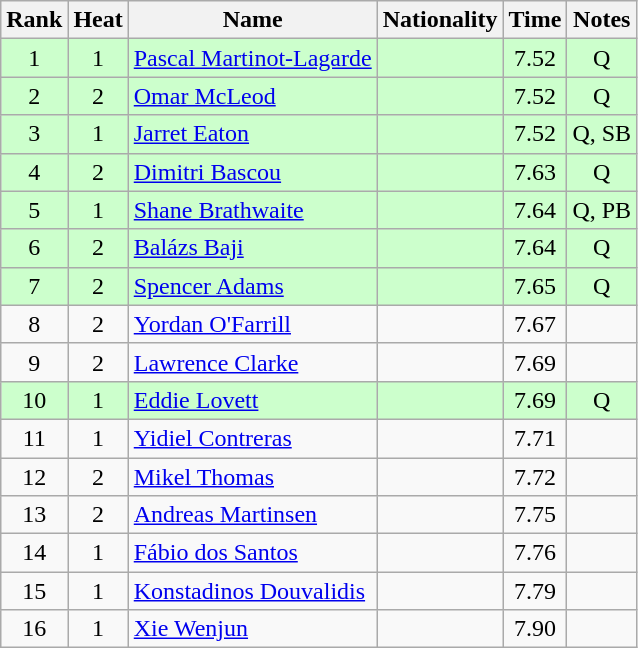<table class="wikitable sortable" style="text-align:center">
<tr>
<th>Rank</th>
<th>Heat</th>
<th>Name</th>
<th>Nationality</th>
<th>Time</th>
<th>Notes</th>
</tr>
<tr bgcolor=ccffcc>
<td>1</td>
<td>1</td>
<td align=left><a href='#'>Pascal Martinot-Lagarde</a></td>
<td align=left></td>
<td>7.52</td>
<td>Q</td>
</tr>
<tr bgcolor=ccffcc>
<td>2</td>
<td>2</td>
<td align=left><a href='#'>Omar McLeod</a></td>
<td align=left></td>
<td>7.52</td>
<td>Q</td>
</tr>
<tr bgcolor=ccffcc>
<td>3</td>
<td>1</td>
<td align=left><a href='#'>Jarret Eaton</a></td>
<td align=left></td>
<td>7.52</td>
<td>Q, SB</td>
</tr>
<tr bgcolor=ccffcc>
<td>4</td>
<td>2</td>
<td align=left><a href='#'>Dimitri Bascou</a></td>
<td align=left></td>
<td>7.63</td>
<td>Q</td>
</tr>
<tr bgcolor=ccffcc>
<td>5</td>
<td>1</td>
<td align=left><a href='#'>Shane Brathwaite</a></td>
<td align=left></td>
<td>7.64</td>
<td>Q, PB</td>
</tr>
<tr bgcolor=ccffcc>
<td>6</td>
<td>2</td>
<td align=left><a href='#'>Balázs Baji</a></td>
<td align=left></td>
<td>7.64</td>
<td>Q</td>
</tr>
<tr bgcolor=ccffcc>
<td>7</td>
<td>2</td>
<td align=left><a href='#'>Spencer Adams</a></td>
<td align=left></td>
<td>7.65</td>
<td>Q</td>
</tr>
<tr>
<td>8</td>
<td>2</td>
<td align=left><a href='#'>Yordan O'Farrill</a></td>
<td align=left></td>
<td>7.67</td>
<td></td>
</tr>
<tr>
<td>9</td>
<td>2</td>
<td align=left><a href='#'>Lawrence Clarke</a></td>
<td align=left></td>
<td>7.69</td>
<td></td>
</tr>
<tr bgcolor=ccffcc>
<td>10</td>
<td>1</td>
<td align=left><a href='#'>Eddie Lovett</a></td>
<td align=left></td>
<td>7.69</td>
<td>Q</td>
</tr>
<tr>
<td>11</td>
<td>1</td>
<td align=left><a href='#'>Yidiel Contreras</a></td>
<td align=left></td>
<td>7.71</td>
<td></td>
</tr>
<tr>
<td>12</td>
<td>2</td>
<td align=left><a href='#'>Mikel Thomas</a></td>
<td align=left></td>
<td>7.72</td>
<td></td>
</tr>
<tr>
<td>13</td>
<td>2</td>
<td align=left><a href='#'>Andreas Martinsen</a></td>
<td align=left></td>
<td>7.75</td>
<td></td>
</tr>
<tr>
<td>14</td>
<td>1</td>
<td align=left><a href='#'>Fábio dos Santos</a></td>
<td align=left></td>
<td>7.76</td>
<td></td>
</tr>
<tr>
<td>15</td>
<td>1</td>
<td align=left><a href='#'>Konstadinos Douvalidis</a></td>
<td align=left></td>
<td>7.79</td>
<td></td>
</tr>
<tr>
<td>16</td>
<td>1</td>
<td align=left><a href='#'>Xie Wenjun</a></td>
<td align=left></td>
<td>7.90</td>
<td></td>
</tr>
</table>
